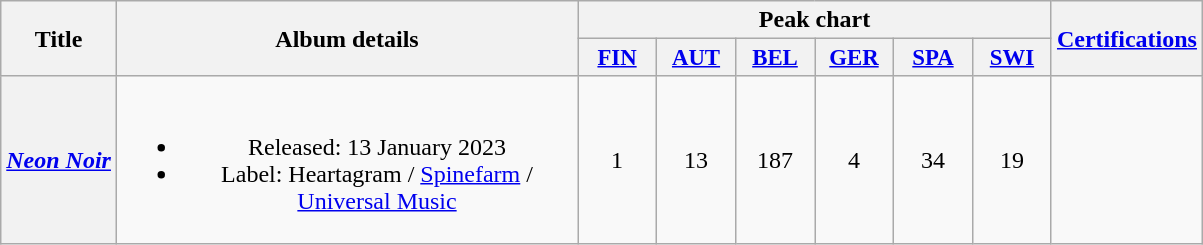<table class ="wikitable plainrowheaders" style="text-align:center;">
<tr>
<th scope="col" rowspan="2">Title</th>
<th scope="col" rowspan="2" style="width:300px;">Album details</th>
<th scope="col" colspan="6">Peak chart</th>
<th scope="col" rowspan="2"><a href='#'>Certifications</a></th>
</tr>
<tr>
<th scope="col" style="width:3em;font-size:95%;"><a href='#'>FIN</a><br></th>
<th scope="col" style="width:3em;font-size:95%;"><a href='#'>AUT</a><br></th>
<th scope="col" style="width:3em;font-size:95%;"><a href='#'>BEL</a><br></th>
<th scope="col" style="width:3em;font-size:95%;"><a href='#'>GER</a><br></th>
<th scope="col" style="width:3em;font-size:95%;"><a href='#'>SPA</a><br></th>
<th scope="col" style="width:3em;font-size:95%;"><a href='#'>SWI</a><br></th>
</tr>
<tr>
<th scope="row"><em><a href='#'>Neon Noir</a></em></th>
<td><br><ul><li>Released: 13 January 2023</li><li>Label: Heartagram / <a href='#'>Spinefarm</a> / <a href='#'>Universal Music</a></li></ul></td>
<td>1</td>
<td>13</td>
<td>187</td>
<td>4</td>
<td>34</td>
<td>19</td>
<td></td>
</tr>
</table>
